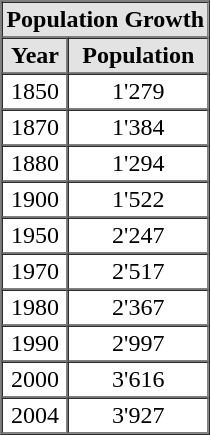<table border="1" cellpadding="2" cellspacing="0" align="right" style="margin-left:0.5em;" style="border-collapse: collapse; margin-left:1em;">
<tr bgcolor="#E3E3E3">
<th colspan="2">Population Growth</th>
</tr>
<tr bgcolor="#E3E3E3">
<th>Year</th>
<th>Population</th>
</tr>
<tr>
<td align="center">1850</td>
<td align="center">1'279</td>
</tr>
<tr>
<td align="center">1870</td>
<td align="center">1'384</td>
</tr>
<tr>
<td align="center">1880</td>
<td align="center">1'294</td>
</tr>
<tr>
<td align="center">1900</td>
<td align="center">1'522</td>
</tr>
<tr>
<td align="center">1950</td>
<td align="center">2'247</td>
</tr>
<tr>
<td align="center">1970</td>
<td align="center">2'517</td>
</tr>
<tr>
<td align="center">1980</td>
<td align="center">2'367</td>
</tr>
<tr>
<td align="center">1990</td>
<td align="center">2'997</td>
</tr>
<tr>
<td align="center">2000</td>
<td align="center">3'616</td>
</tr>
<tr>
<td align="center">2004</td>
<td align="center">3'927</td>
</tr>
</table>
